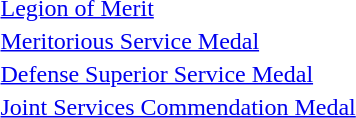<table>
<tr>
<td></td>
<td><a href='#'>Legion of Merit</a></td>
</tr>
<tr>
<td></td>
<td><a href='#'>Meritorious Service Medal</a></td>
</tr>
<tr>
<td></td>
<td><a href='#'>Defense Superior Service Medal</a></td>
</tr>
<tr>
<td></td>
<td><a href='#'>Joint Services Commendation Medal</a></td>
</tr>
</table>
